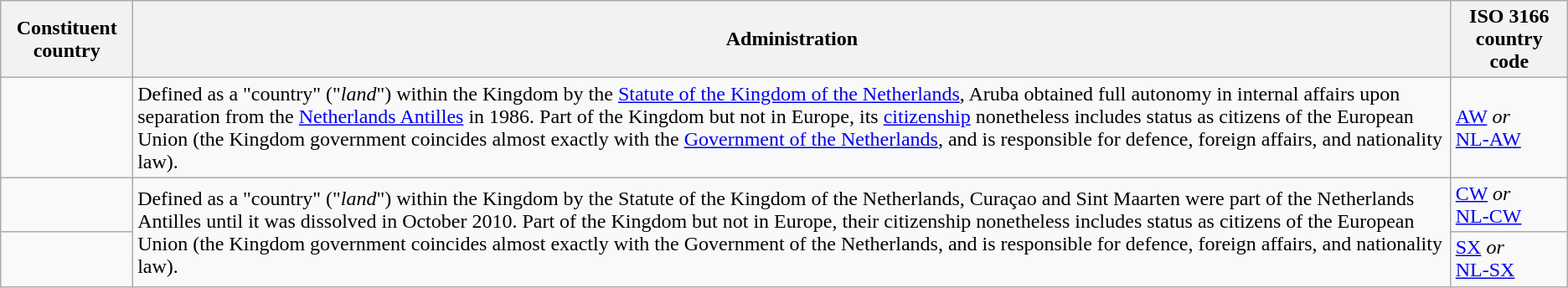<table class="wikitable sortable">
<tr>
<th>Constituent country</th>
<th>Administration</th>
<th>ISO 3166 country code</th>
</tr>
<tr>
<td></td>
<td>Defined as a "country" ("<em>land</em>") within the Kingdom by the <a href='#'>Statute of the Kingdom of the Netherlands</a>, Aruba obtained full autonomy in internal affairs upon separation from the <a href='#'>Netherlands Antilles</a> in 1986. Part of the Kingdom but not in Europe, its <a href='#'>citizenship</a> nonetheless includes status as citizens of the European Union (the Kingdom government coincides almost exactly with the <a href='#'>Government of the Netherlands</a>, and is responsible for defence, foreign affairs, and nationality law).</td>
<td><a href='#'>AW</a> <em>or</em><br><a href='#'>NL-AW</a></td>
</tr>
<tr>
<td></td>
<td rowspan="2">Defined as a "country" ("<em>land</em>") within the Kingdom by the Statute of the Kingdom of the Netherlands, Curaçao and Sint Maarten were part of the Netherlands Antilles until it was dissolved in October 2010. Part of the Kingdom but not in Europe, their citizenship nonetheless includes status as citizens of the European Union (the Kingdom government coincides almost exactly with the Government of the Netherlands, and is responsible for defence, foreign affairs, and nationality law).</td>
<td><a href='#'>CW</a> <em>or</em><br><a href='#'>NL-CW</a></td>
</tr>
<tr>
<td></td>
<td><a href='#'>SX</a> <em>or</em><br><a href='#'>NL-SX</a></td>
</tr>
</table>
